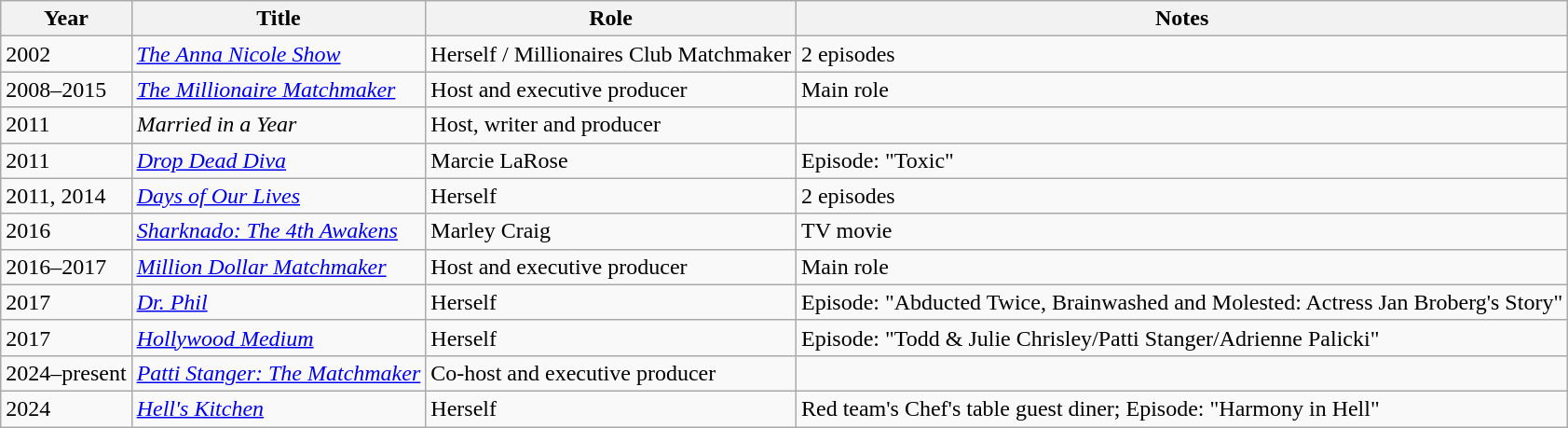<table class="wikitable sortable">
<tr>
<th>Year</th>
<th>Title</th>
<th>Role</th>
<th class = "unsortable">Notes</th>
</tr>
<tr>
<td>2002</td>
<td><em><a href='#'>The Anna Nicole Show</a></em></td>
<td>Herself / Millionaires Club Matchmaker</td>
<td>2 episodes</td>
</tr>
<tr>
<td>2008–2015</td>
<td><em><a href='#'>The Millionaire Matchmaker</a></em></td>
<td>Host and executive producer</td>
<td>Main role</td>
</tr>
<tr>
<td>2011</td>
<td><em>Married in a Year</em></td>
<td>Host, writer and producer</td>
<td></td>
</tr>
<tr>
<td>2011</td>
<td><em><a href='#'>Drop Dead Diva</a></em></td>
<td>Marcie LaRose</td>
<td>Episode: "Toxic"</td>
</tr>
<tr>
<td>2011, 2014</td>
<td><em><a href='#'>Days of Our Lives</a></em></td>
<td>Herself</td>
<td>2 episodes</td>
</tr>
<tr>
<td>2016</td>
<td><em><a href='#'>Sharknado: The 4th Awakens</a></em></td>
<td>Marley Craig</td>
<td>TV movie</td>
</tr>
<tr>
<td>2016–2017</td>
<td><em><a href='#'>Million Dollar Matchmaker</a></em></td>
<td>Host and executive producer</td>
<td>Main role</td>
</tr>
<tr>
<td>2017</td>
<td><em><a href='#'>Dr. Phil</a></em></td>
<td>Herself</td>
<td>Episode: "Abducted Twice, Brainwashed and Molested: Actress Jan Broberg's Story"</td>
</tr>
<tr>
<td>2017</td>
<td><em><a href='#'>Hollywood Medium</a></em></td>
<td>Herself</td>
<td>Episode: "Todd & Julie Chrisley/Patti Stanger/Adrienne Palicki"</td>
</tr>
<tr>
<td>2024–present</td>
<td><em><a href='#'>Patti Stanger: The Matchmaker</a></em></td>
<td>Co-host and executive producer</td>
<td></td>
</tr>
<tr>
<td>2024</td>
<td><em><a href='#'>Hell's Kitchen</a></em></td>
<td>Herself</td>
<td>Red team's Chef's table guest diner; Episode: "Harmony in Hell"</td>
</tr>
</table>
